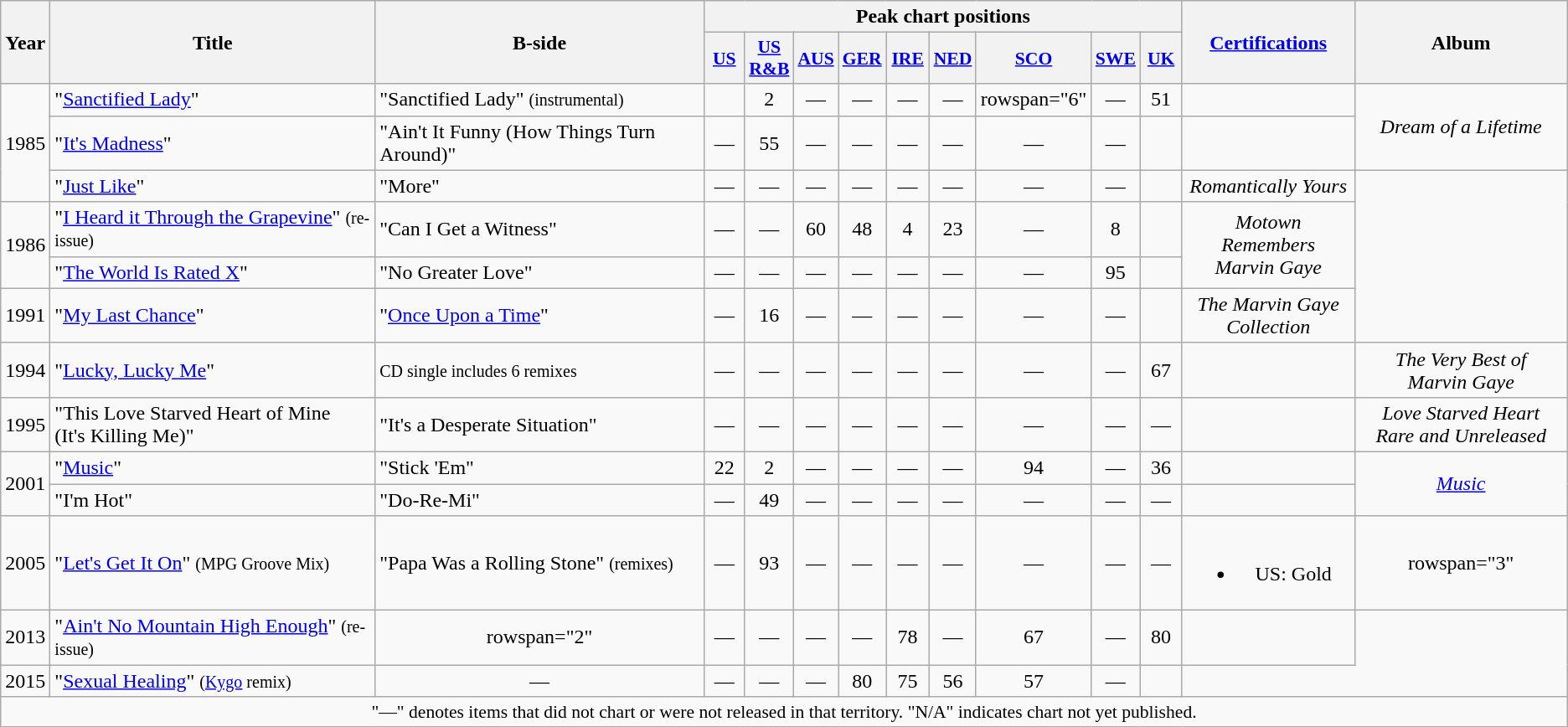<table class="wikitable" style="text-align:center;">
<tr>
<th rowspan="2" style="width:2em;">Year</th>
<th rowspan="2" style="width:20em;">Title</th>
<th rowspan="2" style="width:20em;">B-side</th>
<th colspan="9">Peak chart positions</th>
<th rowspan="2" style="width:9em;"><a href='#'>Certifications</a></th>
<th rowspan="2" style="width:12em;">Album</th>
</tr>
<tr>
<th style="width:2em;font-size:90%;"><a href='#'>US</a><br></th>
<th style="width:2em;font-size:90%;"><a href='#'>US<br>R&B</a><br></th>
<th style="width:2em;font-size:90%;"><a href='#'>AUS</a><br></th>
<th style="width:2em;font-size:90%;"><a href='#'>GER</a><br></th>
<th style="width:2em;font-size:90%;"><a href='#'>IRE</a><br></th>
<th style="width:2em;font-size:90%;"><a href='#'>NED</a><br></th>
<th style="width:2em;font-size:90%;"><a href='#'>SCO</a><br></th>
<th style="width:2em;font-size:90%;"><a href='#'>SWE</a><br></th>
<th style="width:2em;font-size:90%;"><a href='#'>UK</a><br></th>
</tr>
<tr>
<td rowspan="3">1985</td>
<td style="text-align:left;">"<a href='#'>Sanctified Lady</a>"</td>
<td style="text-align:left;">"Sanctified Lady" <small>(instrumental)</small></td>
<td></td>
<td>2</td>
<td>—</td>
<td>—</td>
<td>—</td>
<td>—</td>
<td>rowspan="6" </td>
<td>—</td>
<td>51</td>
<td></td>
<td rowspan="2"><em>Dream of a Lifetime</em></td>
</tr>
<tr>
<td style="text-align:left;">"<a href='#'>It's Madness</a>"</td>
<td style="text-align:left;">"Ain't It Funny (How Things Turn Around)"</td>
<td>—</td>
<td>55</td>
<td>—</td>
<td>—</td>
<td>—</td>
<td>—</td>
<td>—</td>
<td>—</td>
<td></td>
</tr>
<tr>
<td style="text-align:left;">"<a href='#'>Just Like</a>"</td>
<td style="text-align:left;">"More"</td>
<td>—</td>
<td>—</td>
<td>—</td>
<td>—</td>
<td>—</td>
<td>—</td>
<td>—</td>
<td>—</td>
<td></td>
<td><em>Romantically Yours</em></td>
</tr>
<tr>
<td rowspan="2">1986</td>
<td style="text-align:left;">"<a href='#'>I Heard it Through the Grapevine</a>" <small>(re-issue)</small></td>
<td style="text-align:left;">"Can I Get a Witness"</td>
<td>—</td>
<td>—</td>
<td>60</td>
<td>48</td>
<td>4</td>
<td>23</td>
<td>—</td>
<td>8</td>
<td></td>
<td rowspan="2"><em>Motown Remembers<br>Marvin Gaye</em></td>
</tr>
<tr>
<td style="text-align:left;">"<a href='#'>The World Is Rated X</a>"</td>
<td style="text-align:left;">"No Greater Love"</td>
<td>—</td>
<td>—</td>
<td>—</td>
<td>—</td>
<td>—</td>
<td>—</td>
<td>—</td>
<td>95</td>
<td></td>
</tr>
<tr>
<td>1991</td>
<td style="text-align:left;">"<a href='#'>My Last Chance</a>"</td>
<td style="text-align:left;">"<a href='#'>Once Upon a Time</a>"</td>
<td>—</td>
<td>16</td>
<td>—</td>
<td>—</td>
<td>—</td>
<td>—</td>
<td>—</td>
<td>—</td>
<td></td>
<td><em>The Marvin Gaye<br>Collection</em></td>
</tr>
<tr>
<td>1994</td>
<td style="text-align:left;">"<a href='#'>Lucky, Lucky Me</a>"</td>
<td style="text-align:left;"><small>CD single includes 6 remixes</small></td>
<td>—</td>
<td>—</td>
<td>—</td>
<td>—</td>
<td>—</td>
<td>—</td>
<td>—</td>
<td>—</td>
<td>67</td>
<td></td>
<td><em>The Very Best of<br>Marvin Gaye</em></td>
</tr>
<tr>
<td>1995</td>
<td style="text-align:left;">"This Love Starved Heart of Mine<br>(It's Killing Me)"</td>
<td style="text-align:left;">"It's a Desperate Situation"</td>
<td>—</td>
<td>—</td>
<td>—</td>
<td>—</td>
<td>—</td>
<td>—</td>
<td>—</td>
<td>—</td>
<td>—</td>
<td></td>
<td><em>Love Starved Heart<br>Rare and Unreleased</em></td>
</tr>
<tr>
<td rowspan="2">2001</td>
<td style="text-align:left;">"<a href='#'>Music</a>"</td>
<td style="text-align:left;">"Stick 'Em"</td>
<td>22</td>
<td>2</td>
<td>—</td>
<td>—</td>
<td>—</td>
<td>—</td>
<td>94</td>
<td>—</td>
<td>36</td>
<td></td>
<td rowspan="2"><em><a href='#'>Music</a></em></td>
</tr>
<tr>
<td style="text-align:left;">"I'm Hot"</td>
<td style="text-align:left;">"Do-Re-Mi"</td>
<td>—</td>
<td>49</td>
<td>—</td>
<td>—</td>
<td>—</td>
<td>—</td>
<td>—</td>
<td>—</td>
<td>—</td>
<td></td>
</tr>
<tr>
<td>2005</td>
<td style="text-align:left;">"<a href='#'>Let's Get It On</a>" <small>(MPG Groove Mix)</small></td>
<td style="text-align:left;">"Papa Was a Rolling Stone" <small>(remixes)</small></td>
<td>—</td>
<td>93</td>
<td>—</td>
<td>—</td>
<td>—</td>
<td>—</td>
<td>—</td>
<td>—</td>
<td>—</td>
<td><br><ul><li>US: Gold</li></ul></td>
<td>rowspan="3" </td>
</tr>
<tr>
<td>2013</td>
<td style="text-align:left;">"<a href='#'>Ain't No Mountain High Enough</a>" <small>(re-issue)</small></td>
<td>rowspan="2" </td>
<td>—</td>
<td>—</td>
<td>—</td>
<td>—</td>
<td>78</td>
<td>—</td>
<td>67</td>
<td>—</td>
<td>80</td>
<td></td>
</tr>
<tr>
<td>2015</td>
<td style="text-align:left;">"<a href='#'>Sexual Healing</a>" <small>(<a href='#'>Kygo</a> remix)</small></td>
<td>—</td>
<td>—</td>
<td>—</td>
<td>—</td>
<td>80</td>
<td>75</td>
<td>56</td>
<td>57</td>
<td>—</td>
<td></td>
</tr>
<tr>
<td colspan="15" style="font-size:90%">"—" denotes items that did not chart or were not released in that territory. "N/A" indicates chart not yet published.</td>
</tr>
</table>
